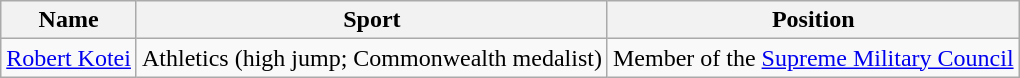<table class="wikitable sortable">
<tr>
<th>Name</th>
<th>Sport</th>
<th>Position</th>
</tr>
<tr>
<td data-sort-value="Kotel,Robert"><a href='#'>Robert Kotei</a></td>
<td>Athletics (high jump; Commonwealth medalist)</td>
<td>Member of the <a href='#'>Supreme Military Council</a></td>
</tr>
</table>
